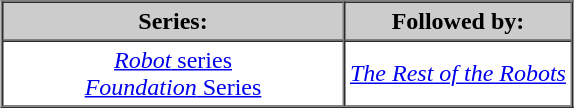<table border="1" cellpadding="3" cellspacing="0" style="margin:auto;">
<tr style="background:#ccc;">
<th style="width:60%;">Series:<br></th>
<th style="width:40%;">Followed by:</th>
</tr>
<tr style="text-align:center;">
<td><a href='#'><em>Robot</em> series</a><br><a href='#'><em>Foundation</em> Series</a></td>
<td><em><a href='#'>The Rest of the Robots</a></em><br></td>
</tr>
</table>
